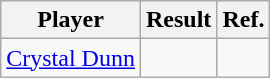<table class="wikitable">
<tr>
<th>Player</th>
<th>Result</th>
<th>Ref.</th>
</tr>
<tr>
<td> <a href='#'>Crystal Dunn</a></td>
<td></td>
<td></td>
</tr>
</table>
